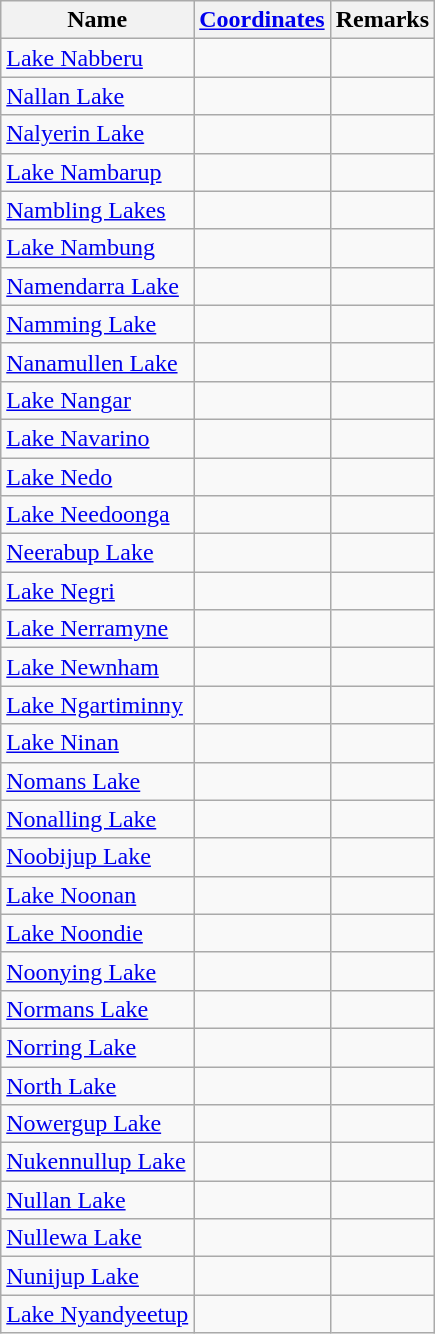<table class="wikitable">
<tr>
<th>Name</th>
<th><a href='#'>Coordinates</a></th>
<th>Remarks</th>
</tr>
<tr>
<td><a href='#'>Lake Nabberu</a></td>
<td></td>
<td></td>
</tr>
<tr>
<td><a href='#'>Nallan Lake</a></td>
<td></td>
<td></td>
</tr>
<tr>
<td><a href='#'>Nalyerin Lake</a></td>
<td></td>
<td></td>
</tr>
<tr>
<td><a href='#'>Lake Nambarup</a></td>
<td></td>
<td></td>
</tr>
<tr>
<td><a href='#'>Nambling Lakes</a></td>
<td></td>
<td></td>
</tr>
<tr>
<td><a href='#'>Lake Nambung</a></td>
<td></td>
<td></td>
</tr>
<tr>
<td><a href='#'>Namendarra Lake</a></td>
<td></td>
<td></td>
</tr>
<tr>
<td><a href='#'>Namming Lake</a></td>
<td></td>
<td></td>
</tr>
<tr>
<td><a href='#'>Nanamullen Lake</a></td>
<td></td>
<td></td>
</tr>
<tr>
<td><a href='#'>Lake Nangar</a></td>
<td></td>
<td></td>
</tr>
<tr>
<td><a href='#'>Lake Navarino</a></td>
<td></td>
<td></td>
</tr>
<tr>
<td><a href='#'>Lake Nedo</a></td>
<td></td>
<td></td>
</tr>
<tr>
<td><a href='#'>Lake Needoonga</a></td>
<td></td>
<td></td>
</tr>
<tr>
<td><a href='#'>Neerabup Lake</a></td>
<td></td>
<td></td>
</tr>
<tr>
<td><a href='#'>Lake Negri</a></td>
<td></td>
<td></td>
</tr>
<tr>
<td><a href='#'>Lake Nerramyne</a></td>
<td></td>
<td></td>
</tr>
<tr>
<td><a href='#'>Lake Newnham</a></td>
<td></td>
<td></td>
</tr>
<tr>
<td><a href='#'>Lake Ngartiminny</a></td>
<td></td>
<td></td>
</tr>
<tr>
<td><a href='#'>Lake Ninan</a></td>
<td></td>
<td></td>
</tr>
<tr>
<td><a href='#'>Nomans Lake</a></td>
<td></td>
<td></td>
</tr>
<tr>
<td><a href='#'>Nonalling Lake</a></td>
<td></td>
<td></td>
</tr>
<tr>
<td><a href='#'>Noobijup Lake</a></td>
<td></td>
<td></td>
</tr>
<tr>
<td><a href='#'>Lake Noonan</a></td>
<td></td>
<td></td>
</tr>
<tr>
<td><a href='#'>Lake Noondie</a></td>
<td></td>
<td></td>
</tr>
<tr>
<td><a href='#'>Noonying Lake</a></td>
<td></td>
<td></td>
</tr>
<tr>
<td><a href='#'>Normans Lake</a></td>
<td></td>
<td></td>
</tr>
<tr>
<td><a href='#'>Norring Lake</a></td>
<td></td>
<td></td>
</tr>
<tr>
<td><a href='#'>North Lake</a></td>
<td></td>
<td></td>
</tr>
<tr>
<td><a href='#'>Nowergup Lake</a></td>
<td></td>
<td></td>
</tr>
<tr>
<td><a href='#'>Nukennullup Lake</a></td>
<td></td>
<td></td>
</tr>
<tr>
<td><a href='#'>Nullan Lake</a></td>
<td></td>
<td></td>
</tr>
<tr>
<td><a href='#'>Nullewa Lake</a></td>
<td></td>
<td></td>
</tr>
<tr>
<td><a href='#'>Nunijup Lake</a></td>
<td></td>
<td></td>
</tr>
<tr>
<td><a href='#'>Lake Nyandyeetup</a></td>
<td></td>
<td></td>
</tr>
</table>
